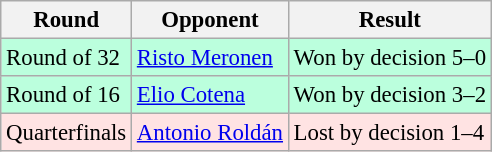<table class="wikitable" style="font-size:95%">
<tr>
<th>Round</th>
<th>Opponent</th>
<th>Result</th>
</tr>
<tr bgcolor=#bfd>
<td>Round of 32</td>
<td> <a href='#'>Risto Meronen</a></td>
<td>Won by decision 5–0</td>
</tr>
<tr bgcolor=#bfd>
<td>Round of 16</td>
<td> <a href='#'>Elio Cotena</a></td>
<td>Won by decision 3–2</td>
</tr>
<tr bgcolor=#ffe3e3>
<td>Quarterfinals</td>
<td> <a href='#'>Antonio Roldán</a></td>
<td>Lost by decision 1–4</td>
</tr>
</table>
